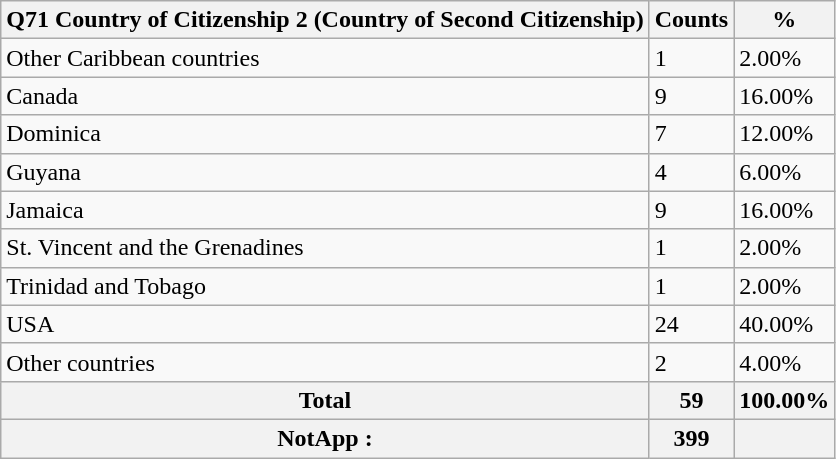<table class="wikitable sortable">
<tr>
<th>Q71 Country of Citizenship 2 (Country of Second Citizenship)</th>
<th>Counts</th>
<th>%</th>
</tr>
<tr>
<td>Other Caribbean countries</td>
<td>1</td>
<td>2.00%</td>
</tr>
<tr>
<td>Canada</td>
<td>9</td>
<td>16.00%</td>
</tr>
<tr>
<td>Dominica</td>
<td>7</td>
<td>12.00%</td>
</tr>
<tr>
<td>Guyana</td>
<td>4</td>
<td>6.00%</td>
</tr>
<tr>
<td>Jamaica</td>
<td>9</td>
<td>16.00%</td>
</tr>
<tr>
<td>St. Vincent and the Grenadines</td>
<td>1</td>
<td>2.00%</td>
</tr>
<tr>
<td>Trinidad and Tobago</td>
<td>1</td>
<td>2.00%</td>
</tr>
<tr>
<td>USA</td>
<td>24</td>
<td>40.00%</td>
</tr>
<tr>
<td>Other countries</td>
<td>2</td>
<td>4.00%</td>
</tr>
<tr>
<th>Total</th>
<th>59</th>
<th>100.00%</th>
</tr>
<tr>
<th>NotApp :</th>
<th>399</th>
<th></th>
</tr>
</table>
